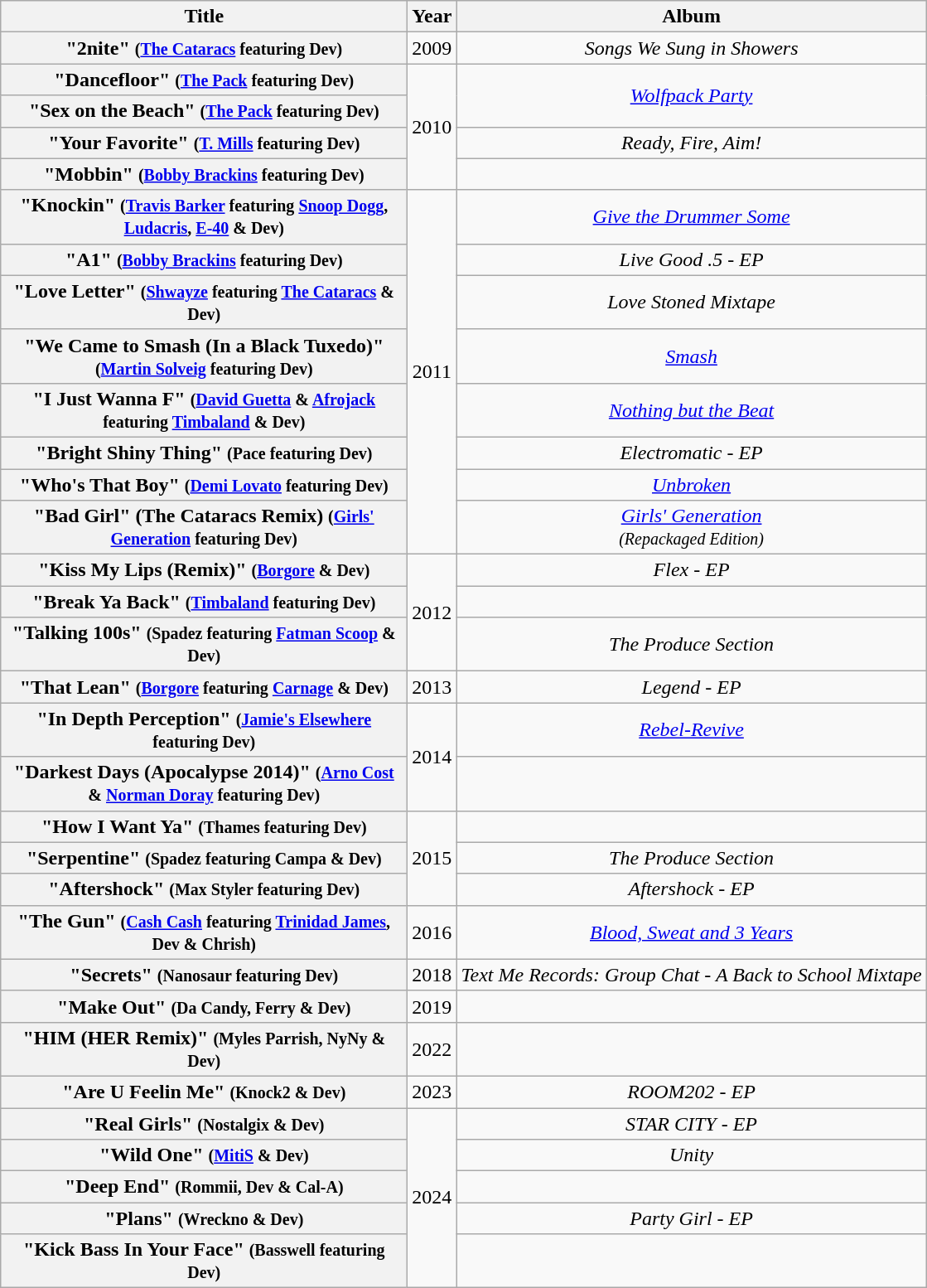<table class="wikitable plainrowheaders" style="text-align:center;">
<tr>
<th scope="col" style="width:20em;">Title</th>
<th scope="col">Year</th>
<th scope="col">Album</th>
</tr>
<tr>
<th scope="row">"2nite" <small>(<a href='#'>The Cataracs</a> featuring Dev)</small></th>
<td>2009</td>
<td><em>Songs We Sung in Showers</em></td>
</tr>
<tr>
<th scope="row">"Dancefloor" <small>(<a href='#'>The Pack</a> featuring Dev)</small></th>
<td rowspan="4">2010</td>
<td rowspan="2"><em><a href='#'>Wolfpack Party</a></em></td>
</tr>
<tr>
<th scope="row">"Sex on the Beach" <small>(<a href='#'>The Pack</a> featuring Dev)</small></th>
</tr>
<tr>
<th scope="row">"Your Favorite" <small>(<a href='#'>T. Mills</a> featuring Dev)</small></th>
<td><em>Ready, Fire, Aim!</em></td>
</tr>
<tr>
<th scope="row">"Mobbin" <small>(<a href='#'>Bobby Brackins</a> featuring Dev)</small></th>
<td></td>
</tr>
<tr>
<th scope="row">"Knockin" <small>(<a href='#'>Travis Barker</a> featuring <a href='#'>Snoop Dogg</a>, <a href='#'>Ludacris</a>, <a href='#'>E-40</a> & Dev)</small></th>
<td rowspan="8">2011</td>
<td><em><a href='#'>Give the Drummer Some</a></em></td>
</tr>
<tr>
<th scope="row">"A1" <small>(<a href='#'>Bobby Brackins</a> featuring Dev)</small></th>
<td><em>Live Good .5 - EP</em></td>
</tr>
<tr>
<th scope="row">"Love Letter" <small>(<a href='#'>Shwayze</a> featuring <a href='#'>The Cataracs</a> & Dev)</small></th>
<td><em>Love Stoned Mixtape</em></td>
</tr>
<tr>
<th scope="row">"We Came to Smash (In a Black Tuxedo)" <small>(<a href='#'>Martin Solveig</a> featuring Dev)</small></th>
<td><em><a href='#'>Smash</a></em></td>
</tr>
<tr>
<th scope="row">"I Just Wanna F" <small>(<a href='#'>David Guetta</a> & <a href='#'>Afrojack</a> featuring <a href='#'>Timbaland</a> & Dev)</small></th>
<td><em><a href='#'>Nothing but the Beat</a></em></td>
</tr>
<tr>
<th scope="row">"Bright Shiny Thing" <small>(Pace featuring Dev)</small></th>
<td><em>Electromatic - EP</em></td>
</tr>
<tr>
<th scope="row">"Who's That Boy" <small>(<a href='#'>Demi Lovato</a> featuring Dev)</small></th>
<td><em><a href='#'>Unbroken</a></em></td>
</tr>
<tr>
<th scope="row">"Bad Girl" (The Cataracs Remix) <small>(<a href='#'>Girls' Generation</a> featuring Dev)</small></th>
<td><em><a href='#'>Girls' Generation</a> <br><small>(Repackaged Edition)</small></em></td>
</tr>
<tr>
<th scope="row">"Kiss My Lips (Remix)" <small>(<a href='#'>Borgore</a> & Dev)</small></th>
<td rowspan="3">2012</td>
<td><em>Flex - EP</em></td>
</tr>
<tr>
<th scope="row">"Break Ya Back" <small>(<a href='#'>Timbaland</a> featuring Dev)</small></th>
<td></td>
</tr>
<tr>
<th scope="row">"Talking 100s" <small>(Spadez featuring <a href='#'>Fatman Scoop</a> & Dev)</small></th>
<td><em>The Produce Section</em></td>
</tr>
<tr>
<th scope="row">"That Lean" <small>(<a href='#'>Borgore</a> featuring <a href='#'>Carnage</a> & Dev)</small></th>
<td>2013</td>
<td><em>Legend - EP</em></td>
</tr>
<tr>
<th scope="row">"In Depth Perception" <small>(<a href='#'>Jamie's Elsewhere</a> featuring Dev)</small></th>
<td rowspan="2">2014</td>
<td><em><a href='#'>Rebel-Revive</a></em></td>
</tr>
<tr>
<th scope="row">"Darkest Days (Apocalypse 2014)" <small>(<a href='#'>Arno Cost</a> & <a href='#'>Norman Doray</a> featuring Dev)</small></th>
<td></td>
</tr>
<tr>
<th scope="row">"How I Want Ya" <small>(Thames featuring Dev)</small></th>
<td rowspan="3">2015</td>
<td></td>
</tr>
<tr>
<th scope="row">"Serpentine" <small>(Spadez featuring Campa & Dev)</small></th>
<td><em>The Produce Section</em></td>
</tr>
<tr>
<th scope="row">"Aftershock" <small>(Max Styler featuring Dev)</small></th>
<td><em>Aftershock - EP</em></td>
</tr>
<tr>
<th scope="row">"The Gun" <small>(<a href='#'>Cash Cash</a> featuring <a href='#'>Trinidad James</a>, Dev & Chrish)</small></th>
<td>2016</td>
<td><em><a href='#'>Blood, Sweat and 3 Years</a></em></td>
</tr>
<tr>
<th scope="row">"Secrets" <small>(Nanosaur featuring Dev)</small></th>
<td>2018</td>
<td><em>Text Me Records: Group Chat - A Back to School Mixtape</em></td>
</tr>
<tr>
<th scope="row">"Make Out" <small>(Da Candy, Ferry & Dev)</small></th>
<td>2019</td>
<td></td>
</tr>
<tr>
<th scope="row">"HIM (HER Remix)" <small>(Myles Parrish, NyNy & Dev)</small></th>
<td>2022</td>
<td></td>
</tr>
<tr>
<th scope="row">"Are U Feelin Me" <small>(Knock2 & Dev)</small></th>
<td>2023</td>
<td><em>ROOM202 - EP</em></td>
</tr>
<tr>
<th scope="row">"Real Girls" <small>(Nostalgix & Dev)</small></th>
<td rowspan="5">2024</td>
<td><em>STAR CITY - EP</em></td>
</tr>
<tr>
<th scope="row">"Wild One" <small>(<a href='#'>MitiS</a> & Dev)</small></th>
<td><em>Unity</em></td>
</tr>
<tr>
<th scope="row">"Deep End" <small>(Rommii, Dev & Cal-A)</small></th>
<td></td>
</tr>
<tr>
<th scope="row">"Plans" <small>(Wreckno & Dev)</small></th>
<td><em>Party Girl - EP</em></td>
</tr>
<tr>
<th scope="row">"Kick Bass In Your Face" <small>(Basswell featuring Dev)</small></th>
<td></td>
</tr>
</table>
